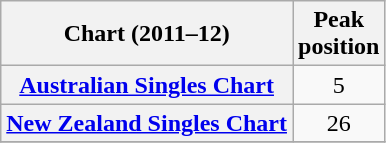<table class="wikitable sortable plainrowheaders">
<tr>
<th scope="col">Chart (2011–12)</th>
<th scope="col">Peak<br>position</th>
</tr>
<tr>
<th scope="row"><a href='#'>Australian Singles Chart</a></th>
<td style="text-align:center;">5</td>
</tr>
<tr>
<th scope="row"><a href='#'>New Zealand Singles Chart</a></th>
<td style="text-align:center;">26</td>
</tr>
<tr>
</tr>
</table>
